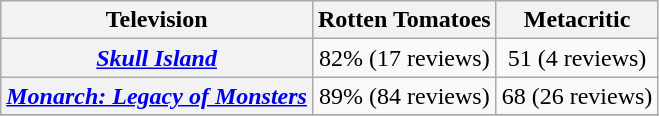<table class="wikitable plainrowheaders" style="text-align:center;">
<tr>
<th>Television</th>
<th>Rotten Tomatoes</th>
<th>Metacritic</th>
</tr>
<tr>
<th scope="row"><em><a href='#'>Skull Island</a></em></th>
<td>82% (17 reviews)</td>
<td>51 (4 reviews)</td>
</tr>
<tr>
<th scope="row"><em><a href='#'>Monarch: Legacy of Monsters</a></em></th>
<td>89% (84 reviews)</td>
<td>68 (26 reviews)</td>
</tr>
<tr>
</tr>
</table>
